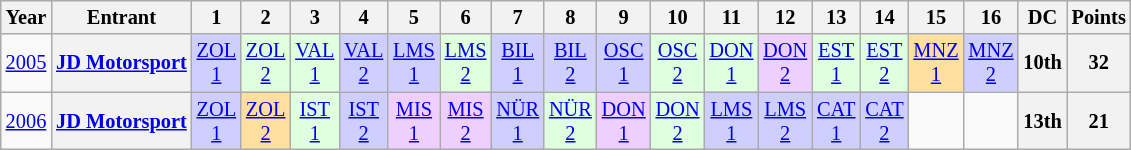<table class="wikitable" style="text-align:center; font-size:85%">
<tr>
<th>Year</th>
<th>Entrant</th>
<th>1</th>
<th>2</th>
<th>3</th>
<th>4</th>
<th>5</th>
<th>6</th>
<th>7</th>
<th>8</th>
<th>9</th>
<th>10</th>
<th>11</th>
<th>12</th>
<th>13</th>
<th>14</th>
<th>15</th>
<th>16</th>
<th>DC</th>
<th>Points</th>
</tr>
<tr>
<td><a href='#'>2005</a></td>
<th nowrap><a href='#'>JD Motorsport</a></th>
<td style="background:#cfcfff;"><a href='#'>ZOL<br>1</a><br></td>
<td style="background:#dfffdf;"><a href='#'>ZOL<br>2</a><br></td>
<td style="background:#dfffdf;"><a href='#'>VAL<br>1</a><br></td>
<td style="background:#cfcfff;"><a href='#'>VAL<br>2</a><br></td>
<td style="background:#cfcfff;"><a href='#'>LMS<br>1</a><br></td>
<td style="background:#dfffdf;"><a href='#'>LMS<br>2</a><br></td>
<td style="background:#cfcfff;"><a href='#'>BIL<br>1</a><br></td>
<td style="background:#cfcfff;"><a href='#'>BIL<br>2</a><br></td>
<td style="background:#cfcfff;"><a href='#'>OSC<br>1</a><br></td>
<td style="background:#dfffdf;"><a href='#'>OSC<br>2</a><br></td>
<td style="background:#dfffdf;"><a href='#'>DON<br>1</a><br></td>
<td style="background:#efcfff;"><a href='#'>DON<br>2</a><br></td>
<td style="background:#dfffdf;"><a href='#'>EST<br>1</a><br></td>
<td style="background:#dfffdf;"><a href='#'>EST<br>2</a><br></td>
<td style="background:#ffdf9f;"><a href='#'>MNZ<br>1</a><br></td>
<td style="background:#cfcfff;"><a href='#'>MNZ<br>2</a><br></td>
<th>10th</th>
<th>32</th>
</tr>
<tr>
<td><a href='#'>2006</a></td>
<th nowrap><a href='#'>JD Motorsport</a></th>
<td style="background:#cfcfff;"><a href='#'>ZOL<br>1</a><br></td>
<td style="background:#ffdf9f;"><a href='#'>ZOL<br>2</a><br></td>
<td style="background:#dfffdf;"><a href='#'>IST<br>1</a><br></td>
<td style="background:#cfcfff;"><a href='#'>IST<br>2</a><br></td>
<td style="background:#efcfff;"><a href='#'>MIS<br>1</a><br></td>
<td style="background:#efcfff;"><a href='#'>MIS<br>2</a><br></td>
<td style="background:#cfcfff;"><a href='#'>NÜR<br>1</a><br></td>
<td style="background:#dfffdf;"><a href='#'>NÜR<br>2</a><br></td>
<td style="background:#efcfff;"><a href='#'>DON<br>1</a><br></td>
<td style="background:#dfffdf;"><a href='#'>DON<br>2</a><br></td>
<td style="background:#cfcfff;"><a href='#'>LMS<br>1</a><br></td>
<td style="background:#cfcfff;"><a href='#'>LMS<br>2</a><br></td>
<td style="background:#cfcfff;"><a href='#'>CAT<br>1</a><br></td>
<td style="background:#cfcfff;"><a href='#'>CAT<br>2</a><br></td>
<td></td>
<td></td>
<th>13th</th>
<th>21</th>
</tr>
</table>
